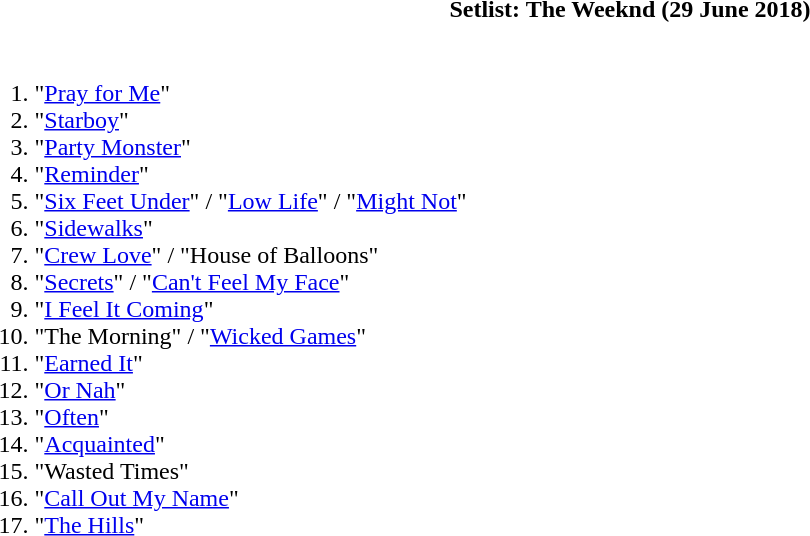<table class="toccolours collapsible collapsed" style="min-width:55em">
<tr>
<th>Setlist: The Weeknd (29 June 2018)</th>
</tr>
<tr>
<td><br><ol><li>"<a href='#'>Pray for Me</a>"</li><li>"<a href='#'>Starboy</a>"</li><li>"<a href='#'>Party Monster</a>"</li><li>"<a href='#'>Reminder</a>"</li><li>"<a href='#'>Six Feet Under</a>" / "<a href='#'>Low Life</a>" / "<a href='#'>Might Not</a>"</li><li>"<a href='#'>Sidewalks</a>"</li><li>"<a href='#'>Crew Love</a>" / "House of Balloons"</li><li>"<a href='#'>Secrets</a>" / "<a href='#'>Can't Feel My Face</a>"</li><li>"<a href='#'>I Feel It Coming</a>"</li><li>"The Morning" / "<a href='#'>Wicked Games</a>"</li><li>"<a href='#'>Earned It</a>"</li><li>"<a href='#'>Or Nah</a>"</li><li>"<a href='#'>Often</a>"</li><li>"<a href='#'>Acquainted</a>"</li><li>"Wasted Times"</li><li>"<a href='#'>Call Out My Name</a>"</li><li>"<a href='#'>The Hills</a>"</li></ol></td>
</tr>
</table>
